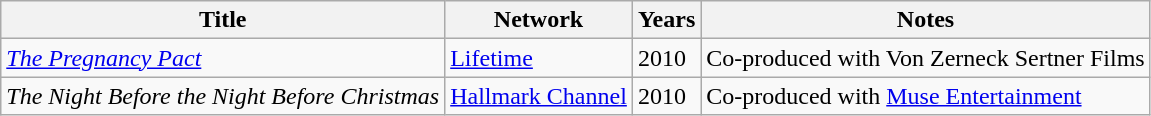<table class="wikitable sortable">
<tr>
<th>Title</th>
<th>Network</th>
<th>Years</th>
<th>Notes</th>
</tr>
<tr>
<td><em><a href='#'>The Pregnancy Pact</a></em></td>
<td><a href='#'>Lifetime</a></td>
<td>2010</td>
<td>Co-produced with Von Zerneck Sertner Films</td>
</tr>
<tr>
<td><em>The Night Before the Night Before Christmas</em></td>
<td><a href='#'>Hallmark Channel</a></td>
<td>2010</td>
<td>Co-produced with <a href='#'>Muse Entertainment</a></td>
</tr>
</table>
